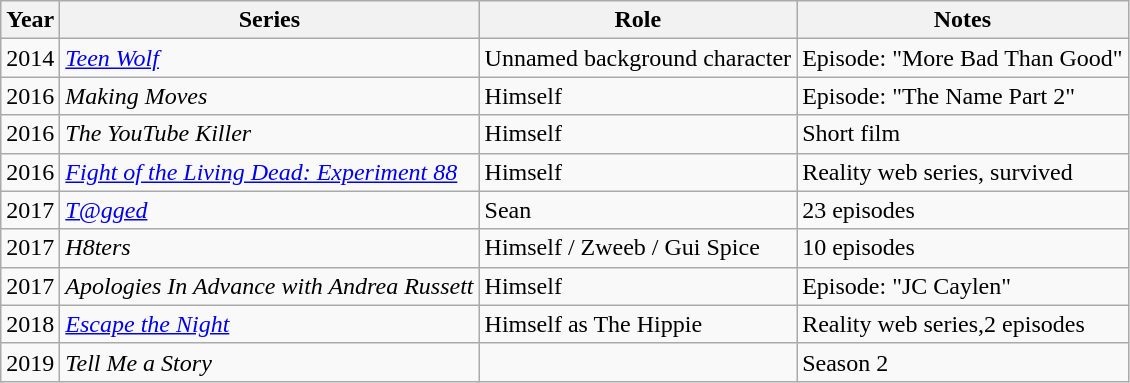<table class="wikitable sortable">
<tr>
<th>Year</th>
<th>Series</th>
<th>Role</th>
<th class="unsortable">Notes</th>
</tr>
<tr>
<td>2014</td>
<td><em><a href='#'>Teen Wolf</a></em></td>
<td>Unnamed background character</td>
<td>Episode: "More Bad Than Good"</td>
</tr>
<tr>
<td>2016</td>
<td><em>Making Moves</em></td>
<td>Himself</td>
<td>Episode: "The Name Part 2"</td>
</tr>
<tr>
<td>2016</td>
<td><em>The YouTube Killer</em></td>
<td>Himself</td>
<td>Short film</td>
</tr>
<tr>
<td>2016</td>
<td><em><a href='#'>Fight of the Living Dead: Experiment 88</a></em></td>
<td>Himself</td>
<td>Reality web series, survived</td>
</tr>
<tr>
<td>2017</td>
<td><em><a href='#'>T@gged</a></em></td>
<td>Sean</td>
<td>23 episodes</td>
</tr>
<tr>
<td>2017</td>
<td><em>H8ters</em></td>
<td>Himself / Zweeb / Gui Spice</td>
<td>10 episodes</td>
</tr>
<tr>
<td>2017</td>
<td><em>Apologies In Advance with Andrea Russett</em></td>
<td>Himself</td>
<td>Episode: "JC Caylen"</td>
</tr>
<tr>
<td>2018</td>
<td><em><a href='#'>Escape the Night</a></em></td>
<td>Himself as The Hippie</td>
<td>Reality web series,2 episodes</td>
</tr>
<tr>
<td>2019</td>
<td><em>Tell Me a Story</em></td>
<td></td>
<td>Season 2</td>
</tr>
</table>
